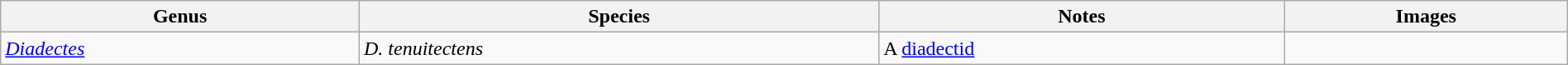<table class="wikitable" align="center" width="100%">
<tr>
<th>Genus</th>
<th>Species</th>
<th>Notes</th>
<th>Images</th>
</tr>
<tr>
<td><em><a href='#'>Diadectes</a></em></td>
<td><em>D. tenuitectens</em></td>
<td>A <a href='#'>diadectid</a></td>
<td rowspan="99"><br></td>
</tr>
</table>
